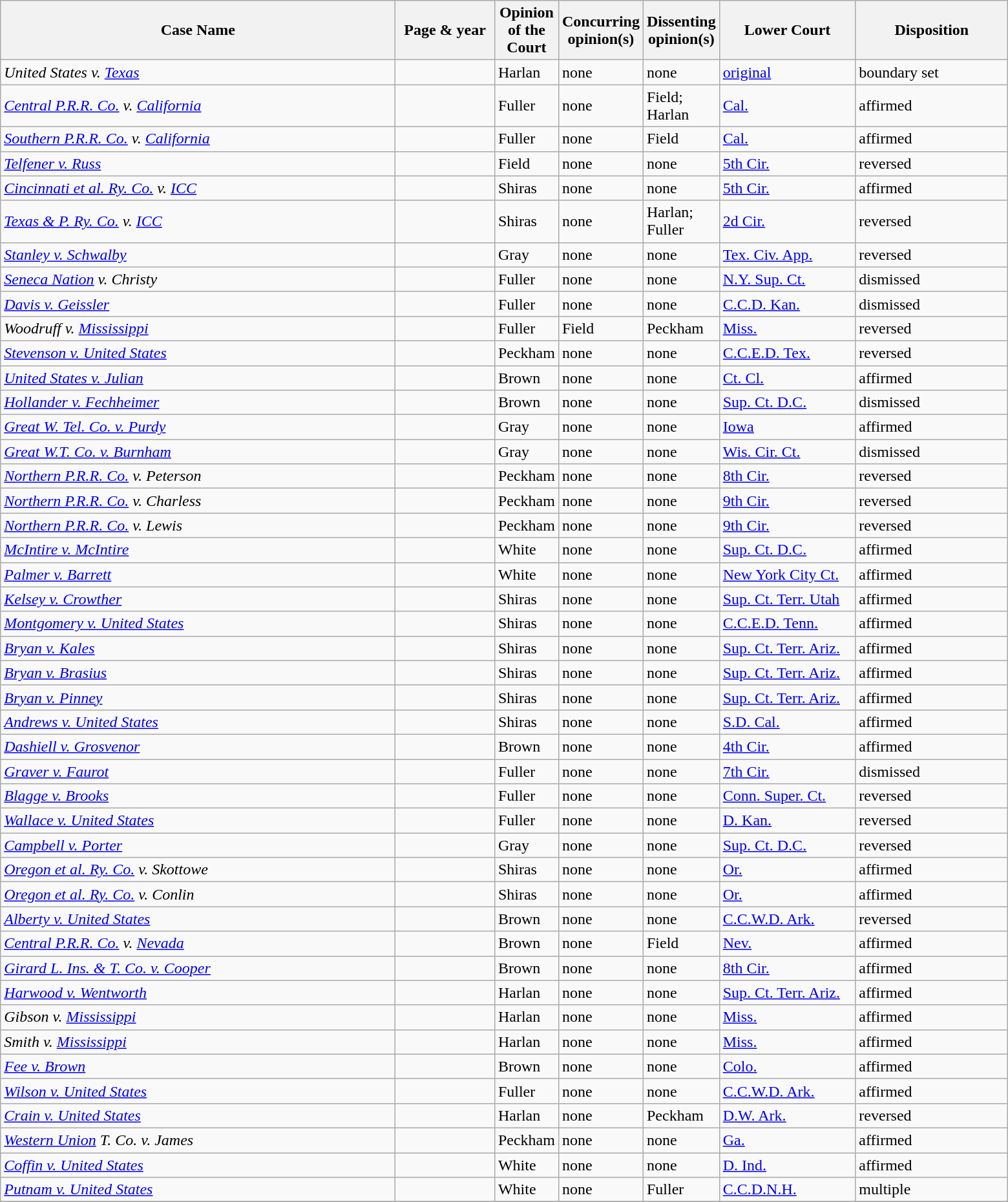<table class="wikitable sortable">
<tr>
<th scope="col" style="width: 400px;">Case Name</th>
<th scope="col" style="width: 95px;">Page & year</th>
<th scope="col" style="width: 10px;">Opinion of the Court</th>
<th scope="col" style="width: 10px;">Concurring opinion(s)</th>
<th scope="col" style="width: 10px;">Dissenting opinion(s)</th>
<th scope="col" style="width: 133px;">Lower Court</th>
<th scope="col" style="width: 150px;">Disposition</th>
</tr>
<tr>
<td><em>United States v. <a href='#'>Texas</a></em></td>
<td align="right"></td>
<td>Harlan</td>
<td>none</td>
<td>none</td>
<td><a href='#'>original</a></td>
<td>boundary set</td>
</tr>
<tr>
<td><em><a href='#'>Central P.R.R. Co.</a> v. <a href='#'>California</a></em></td>
<td align="right"></td>
<td>Fuller</td>
<td>none</td>
<td>Field; Harlan</td>
<td><a href='#'>Cal.</a></td>
<td>affirmed</td>
</tr>
<tr>
<td><em><a href='#'>Southern P.R.R. Co.</a> v. <a href='#'>California</a></em></td>
<td align="right"></td>
<td>Fuller</td>
<td>none</td>
<td>Field</td>
<td><a href='#'>Cal.</a></td>
<td>affirmed</td>
</tr>
<tr>
<td><em><a href='#'>Telfener v. Russ</a></em></td>
<td align="right"></td>
<td>Field</td>
<td>none</td>
<td>none</td>
<td><a href='#'>5th Cir.</a></td>
<td>reversed</td>
</tr>
<tr>
<td><em><a href='#'>Cincinnati et al. Ry. Co.</a> v. <a href='#'>ICC</a></em></td>
<td align="right"></td>
<td>Shiras</td>
<td>none</td>
<td>none</td>
<td><a href='#'>5th Cir.</a></td>
<td>affirmed</td>
</tr>
<tr>
<td><em><a href='#'>Texas & P. Ry. Co.</a> v. <a href='#'>ICC</a></em></td>
<td align="right"></td>
<td>Shiras</td>
<td>none</td>
<td>Harlan; Fuller</td>
<td><a href='#'>2d Cir.</a></td>
<td>reversed</td>
</tr>
<tr>
<td><em><a href='#'>Stanley v. Schwalby</a></em></td>
<td align="right"></td>
<td>Gray</td>
<td>none</td>
<td>none</td>
<td><a href='#'>Tex. Civ. App.</a></td>
<td>reversed</td>
</tr>
<tr>
<td><em><a href='#'>Seneca Nation</a> v. Christy</em></td>
<td align="right"></td>
<td>Fuller</td>
<td>none</td>
<td>none</td>
<td><a href='#'>N.Y. Sup. Ct.</a></td>
<td>dismissed</td>
</tr>
<tr>
<td><em><a href='#'>Davis v. Geissler</a></em></td>
<td align="right"></td>
<td>Fuller</td>
<td>none</td>
<td>none</td>
<td><a href='#'>C.C.D. Kan.</a></td>
<td>dismissed</td>
</tr>
<tr>
<td><em>Woodruff v. <a href='#'>Mississippi</a></em></td>
<td align="right"></td>
<td>Fuller</td>
<td>Field</td>
<td>Peckham</td>
<td><a href='#'>Miss.</a></td>
<td>reversed</td>
</tr>
<tr>
<td><em><a href='#'>Stevenson v. United States</a></em></td>
<td align="right"></td>
<td>Peckham</td>
<td>none</td>
<td>none</td>
<td><a href='#'>C.C.E.D. Tex.</a></td>
<td>reversed</td>
</tr>
<tr>
<td><em><a href='#'>United States v. Julian</a></em></td>
<td align="right"></td>
<td>Brown</td>
<td>none</td>
<td>none</td>
<td><a href='#'>Ct. Cl.</a></td>
<td>affirmed</td>
</tr>
<tr>
<td><em><a href='#'>Hollander v. Fechheimer</a></em></td>
<td align="right"></td>
<td>Brown</td>
<td>none</td>
<td>none</td>
<td><a href='#'>Sup. Ct. D.C.</a></td>
<td>dismissed</td>
</tr>
<tr>
<td><em><a href='#'>Great W. Tel. Co. v. Purdy</a></em></td>
<td align="right"></td>
<td>Gray</td>
<td>none</td>
<td>none</td>
<td><a href='#'>Iowa</a></td>
<td>affirmed</td>
</tr>
<tr>
<td><em><a href='#'>Great W.T. Co. v. Burnham</a></em></td>
<td align="right"></td>
<td>Gray</td>
<td>none</td>
<td>none</td>
<td><a href='#'>Wis. Cir. Ct.</a></td>
<td>dismissed</td>
</tr>
<tr>
<td><em><a href='#'>Northern P.R.R. Co.</a> v. Peterson</em></td>
<td align="right"></td>
<td>Peckham</td>
<td>none</td>
<td>none</td>
<td><a href='#'>8th Cir.</a></td>
<td>reversed</td>
</tr>
<tr>
<td><em><a href='#'>Northern P.R.R. Co.</a> v. Charless</em></td>
<td align="right"></td>
<td>Peckham</td>
<td>none</td>
<td>none</td>
<td><a href='#'>9th Cir.</a></td>
<td>reversed</td>
</tr>
<tr>
<td><em><a href='#'>Northern P.R.R. Co.</a> v. Lewis</em></td>
<td align="right"></td>
<td>Peckham</td>
<td>none</td>
<td>none</td>
<td><a href='#'>9th Cir.</a></td>
<td>reversed</td>
</tr>
<tr>
<td><em><a href='#'>McIntire v. McIntire</a></em></td>
<td align="right"></td>
<td>White</td>
<td>none</td>
<td>none</td>
<td><a href='#'>Sup. Ct. D.C.</a></td>
<td>affirmed</td>
</tr>
<tr>
<td><em><a href='#'>Palmer v. Barrett</a></em></td>
<td align="right"></td>
<td>White</td>
<td>none</td>
<td>none</td>
<td><a href='#'>New York City Ct.</a></td>
<td>affirmed</td>
</tr>
<tr>
<td><em><a href='#'>Kelsey v. Crowther</a></em></td>
<td align="right"></td>
<td>Shiras</td>
<td>none</td>
<td>none</td>
<td><a href='#'>Sup. Ct. Terr. Utah</a></td>
<td>affirmed</td>
</tr>
<tr>
<td><em><a href='#'>Montgomery v. United States</a></em></td>
<td align="right"></td>
<td>Shiras</td>
<td>none</td>
<td>none</td>
<td><a href='#'>C.C.E.D. Tenn.</a></td>
<td>affirmed</td>
</tr>
<tr>
<td><em><a href='#'>Bryan v. Kales</a></em></td>
<td align="right"></td>
<td>Shiras</td>
<td>none</td>
<td>none</td>
<td><a href='#'>Sup. Ct. Terr. Ariz.</a></td>
<td>affirmed</td>
</tr>
<tr>
<td><em><a href='#'>Bryan v. Brasius</a></em></td>
<td align="right"></td>
<td>Shiras</td>
<td>none</td>
<td>none</td>
<td><a href='#'>Sup. Ct. Terr. Ariz.</a></td>
<td>affirmed</td>
</tr>
<tr>
<td><em><a href='#'>Bryan v. Pinney</a></em></td>
<td align="right"></td>
<td>Shiras</td>
<td>none</td>
<td>none</td>
<td><a href='#'>Sup. Ct. Terr. Ariz.</a></td>
<td>affirmed</td>
</tr>
<tr>
<td><em><a href='#'>Andrews v. United States</a></em></td>
<td align="right"></td>
<td>Shiras</td>
<td>none</td>
<td>none</td>
<td><a href='#'>S.D. Cal.</a></td>
<td>affirmed</td>
</tr>
<tr>
<td><em><a href='#'>Dashiell v. Grosvenor</a></em></td>
<td align="right"></td>
<td>Brown</td>
<td>none</td>
<td>none</td>
<td><a href='#'>4th Cir.</a></td>
<td>affirmed</td>
</tr>
<tr>
<td><em><a href='#'>Graver v. Faurot</a></em></td>
<td align="right"></td>
<td>Fuller</td>
<td>none</td>
<td>none</td>
<td><a href='#'>7th Cir.</a></td>
<td>dismissed</td>
</tr>
<tr>
<td><em><a href='#'>Blagge v. Brooks</a></em></td>
<td align="right"></td>
<td>Fuller</td>
<td>none</td>
<td>none</td>
<td><a href='#'>Conn. Super. Ct.</a></td>
<td>reversed</td>
</tr>
<tr>
<td><em><a href='#'>Wallace v. United States</a></em></td>
<td align="right"></td>
<td>Fuller</td>
<td>none</td>
<td>none</td>
<td><a href='#'>D. Kan.</a></td>
<td>reversed</td>
</tr>
<tr>
<td><em><a href='#'>Campbell v. Porter</a></em></td>
<td align="right"></td>
<td>Gray</td>
<td>none</td>
<td>none</td>
<td><a href='#'>Sup. Ct. D.C.</a></td>
<td>reversed</td>
</tr>
<tr>
<td><em><a href='#'>Oregon et al. Ry. Co.</a> v. Skottowe</em></td>
<td align="right"></td>
<td>Shiras</td>
<td>none</td>
<td>none</td>
<td><a href='#'>Or.</a></td>
<td>affirmed</td>
</tr>
<tr>
<td><em><a href='#'>Oregon et al. Ry. Co.</a> v. Conlin</em></td>
<td align="right"></td>
<td>Shiras</td>
<td>none</td>
<td>none</td>
<td><a href='#'>Or.</a></td>
<td>affirmed</td>
</tr>
<tr>
<td><em><a href='#'>Alberty v. United States</a></em></td>
<td align="right"></td>
<td>Brown</td>
<td>none</td>
<td>none</td>
<td><a href='#'>C.C.W.D. Ark.</a></td>
<td>reversed</td>
</tr>
<tr>
<td><em><a href='#'>Central P.R.R. Co.</a> v. <a href='#'>Nevada</a></em></td>
<td align="right"></td>
<td>Brown</td>
<td>none</td>
<td>Field</td>
<td><a href='#'>Nev.</a></td>
<td>affirmed</td>
</tr>
<tr>
<td><em><a href='#'>Girard L. Ins. & T. Co. v. Cooper</a></em></td>
<td align="right"></td>
<td>Brown</td>
<td>none</td>
<td>none</td>
<td><a href='#'>8th Cir.</a></td>
<td>affirmed</td>
</tr>
<tr>
<td><em><a href='#'>Harwood v. Wentworth</a></em></td>
<td align="right"></td>
<td>Harlan</td>
<td>none</td>
<td>none</td>
<td><a href='#'>Sup. Ct. Terr. Ariz.</a></td>
<td>affirmed</td>
</tr>
<tr>
<td><em>Gibson v. <a href='#'>Mississippi</a></em></td>
<td align="right"></td>
<td>Harlan</td>
<td>none</td>
<td>none</td>
<td><a href='#'>Miss.</a></td>
<td>affirmed</td>
</tr>
<tr>
<td><em>Smith v. <a href='#'>Mississippi</a></em></td>
<td align="right"></td>
<td>Harlan</td>
<td>none</td>
<td>none</td>
<td><a href='#'>Miss.</a></td>
<td>affirmed</td>
</tr>
<tr>
<td><em><a href='#'>Fee v. Brown</a></em></td>
<td align="right"></td>
<td>Brown</td>
<td>none</td>
<td>none</td>
<td><a href='#'>Colo.</a></td>
<td>affirmed</td>
</tr>
<tr>
<td><em><a href='#'>Wilson v. United States</a></em></td>
<td align="right"></td>
<td>Fuller</td>
<td>none</td>
<td>none</td>
<td><a href='#'>C.C.W.D. Ark.</a></td>
<td>affirmed</td>
</tr>
<tr>
<td><em><a href='#'>Crain v. United States</a></em></td>
<td align="right"></td>
<td>Harlan</td>
<td>none</td>
<td>Peckham</td>
<td><a href='#'>D.W. Ark.</a></td>
<td>reversed</td>
</tr>
<tr>
<td><em><a href='#'>Western Union</a> T. Co. v. James</em></td>
<td align="right"></td>
<td>Peckham</td>
<td>none</td>
<td>none</td>
<td><a href='#'>Ga.</a></td>
<td>affirmed</td>
</tr>
<tr>
<td><em><a href='#'>Coffin v. United States</a></em></td>
<td align="right"></td>
<td>White</td>
<td>none</td>
<td>none</td>
<td><a href='#'>D. Ind.</a></td>
<td>affirmed</td>
</tr>
<tr>
<td><em><a href='#'>Putnam v. United States</a></em></td>
<td align="right"></td>
<td>White</td>
<td>none</td>
<td>Fuller</td>
<td><a href='#'>C.C.D.N.H.</a></td>
<td>multiple</td>
</tr>
<tr>
</tr>
</table>
